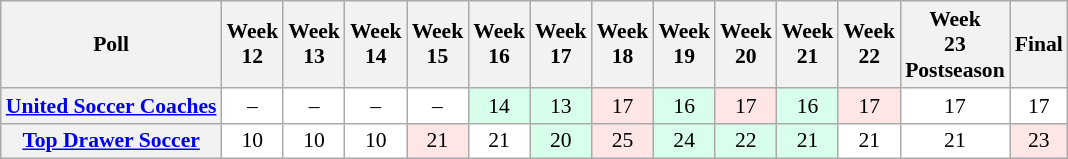<table class="wikitable" style="white-space:nowrap;font-size:90%">
<tr>
<th>Poll</th>
<th>Week<br>12</th>
<th>Week<br>13</th>
<th>Week<br>14</th>
<th>Week<br>15</th>
<th>Week<br>16</th>
<th>Week<br>17</th>
<th>Week<br>18</th>
<th>Week<br>19</th>
<th>Week<br>20</th>
<th>Week<br>21</th>
<th>Week<br>22</th>
<th>Week<br>23<br>Postseason</th>
<th>Final</th>
</tr>
<tr style="text-align:center;">
<th><a href='#'>United Soccer Coaches</a></th>
<td style="background:#FFF;">–</td>
<td style="background:#FFF;">–</td>
<td style="background:#FFF;">–</td>
<td style="background:#FFF;">–</td>
<td style="background:#D8FFEB;">14</td>
<td style="background:#D8FFEB;">13</td>
<td style="background:#FFE6E6;">17</td>
<td style="background:#D8FFEB;">16</td>
<td style="background:#FFE6E6;">17</td>
<td style="background:#D8FFEB;">16</td>
<td style="background:#FFE6E6;">17</td>
<td style="background:#FFF;">17</td>
<td style="background:#FFF;">17</td>
</tr>
<tr style="text-align:center;">
<th><a href='#'>Top Drawer Soccer</a></th>
<td style="background:#FFF;">10</td>
<td style="background:#FFF;">10</td>
<td style="background:#FFF;">10</td>
<td style="background:#FFE6E6;">21</td>
<td style="background:#FFF;">21</td>
<td style="background:#D8FFEB;">20</td>
<td style="background:#FFE6E6;">25</td>
<td style="background:#D8FFEB;">24</td>
<td style="background:#D8FFEB;">22</td>
<td style="background:#D8FFEB;">21</td>
<td style="background:#FFF;">21</td>
<td style="background:#FFF;">21</td>
<td style="background:#FFE6E6;">23</td>
</tr>
</table>
